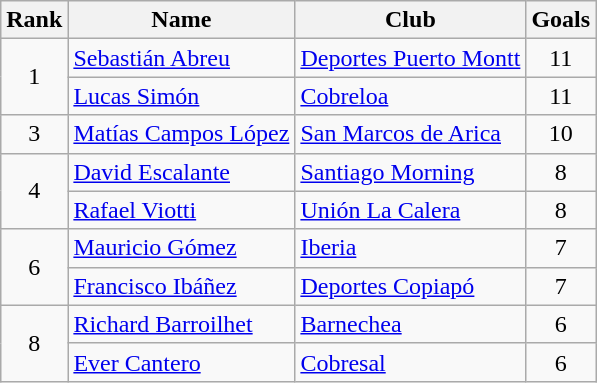<table class="wikitable" border="1">
<tr>
<th>Rank</th>
<th>Name</th>
<th>Club</th>
<th>Goals</th>
</tr>
<tr>
<td rowspan=2 align=center>1</td>
<td> <a href='#'>Sebastián Abreu</a></td>
<td><a href='#'>Deportes Puerto Montt</a></td>
<td align=center>11</td>
</tr>
<tr>
<td> <a href='#'>Lucas Simón</a></td>
<td><a href='#'>Cobreloa</a></td>
<td align=center>11</td>
</tr>
<tr>
<td align=center>3</td>
<td> <a href='#'>Matías Campos López</a></td>
<td><a href='#'>San Marcos de Arica</a></td>
<td align=center>10</td>
</tr>
<tr>
<td rowspan=2 align=center>4</td>
<td> <a href='#'>David Escalante</a></td>
<td><a href='#'>Santiago Morning</a></td>
<td align=center>8</td>
</tr>
<tr>
<td> <a href='#'>Rafael Viotti</a></td>
<td><a href='#'>Unión La Calera</a></td>
<td align=center>8</td>
</tr>
<tr>
<td rowspan=2 align=center>6</td>
<td> <a href='#'>Mauricio Gómez</a></td>
<td><a href='#'>Iberia</a></td>
<td align=center>7</td>
</tr>
<tr>
<td> <a href='#'>Francisco Ibáñez</a></td>
<td><a href='#'>Deportes Copiapó</a></td>
<td align=center>7</td>
</tr>
<tr>
<td rowspan=2 align=center>8</td>
<td> <a href='#'>Richard Barroilhet</a></td>
<td><a href='#'>Barnechea</a></td>
<td align=center>6</td>
</tr>
<tr>
<td> <a href='#'>Ever Cantero</a></td>
<td><a href='#'>Cobresal</a></td>
<td align=center>6</td>
</tr>
</table>
